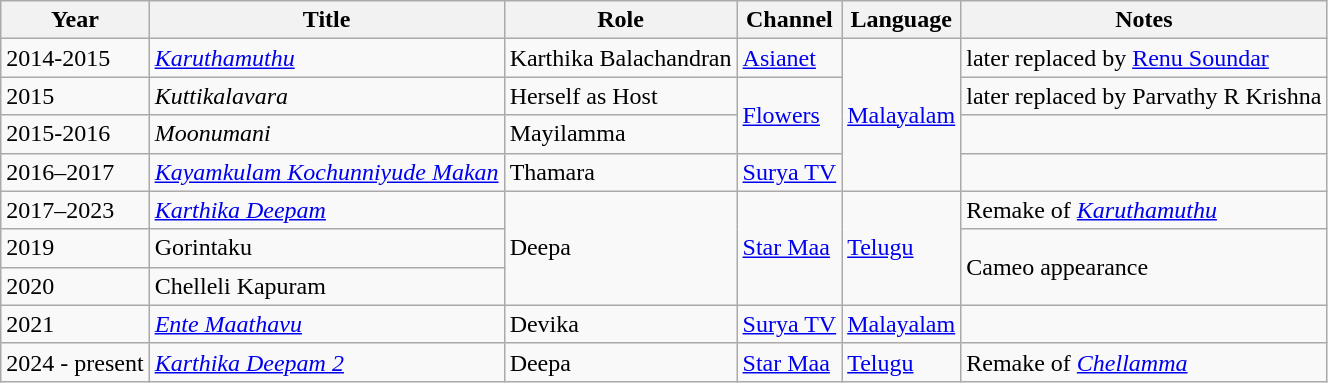<table class="wikitable sortable">
<tr>
<th>Year</th>
<th>Title</th>
<th>Role</th>
<th>Channel</th>
<th>Language</th>
<th>Notes</th>
</tr>
<tr>
<td>2014-2015</td>
<td><em><a href='#'>Karuthamuthu</a></em></td>
<td>Karthika Balachandran</td>
<td><a href='#'>Asianet</a></td>
<td rowspan="4"><a href='#'>Malayalam</a></td>
<td>later replaced by <a href='#'>Renu Soundar</a></td>
</tr>
<tr>
<td>2015</td>
<td><em>Kuttikalavara</em></td>
<td>Herself as Host</td>
<td rowspan=2><a href='#'>Flowers</a></td>
<td>later replaced by Parvathy R Krishna</td>
</tr>
<tr>
<td>2015-2016</td>
<td><em>Moonumani</em></td>
<td>Mayilamma</td>
<td></td>
</tr>
<tr>
<td>2016–2017</td>
<td><em><a href='#'>Kayamkulam Kochunniyude Makan</a></em></td>
<td>Thamara</td>
<td><a href='#'>Surya TV</a></td>
<td></td>
</tr>
<tr>
<td>2017–2023</td>
<td><em><a href='#'>Karthika Deepam</a></em></td>
<td Rowspan =3>Deepa</td>
<td Rowspan=3><a href='#'>Star Maa</a></td>
<td Rowspan=3><a href='#'>Telugu</a></td>
<td>Remake of <em><a href='#'>Karuthamuthu</a></em></td>
</tr>
<tr>
<td>2019</td>
<td>Gorintaku</td>
<td rowspan=2>Cameo appearance</td>
</tr>
<tr>
<td>2020</td>
<td>Chelleli Kapuram</td>
</tr>
<tr>
<td>2021</td>
<td><em><a href='#'>Ente Maathavu</a></em></td>
<td>Devika</td>
<td><a href='#'>Surya TV</a></td>
<td><a href='#'>Malayalam</a></td>
<td></td>
</tr>
<tr>
<td>2024 - present</td>
<td><em><a href='#'>Karthika Deepam 2</a></em></td>
<td>Deepa</td>
<td><a href='#'>Star Maa</a></td>
<td><a href='#'>Telugu</a></td>
<td>Remake of <em><a href='#'>Chellamma</a></em></td>
</tr>
</table>
